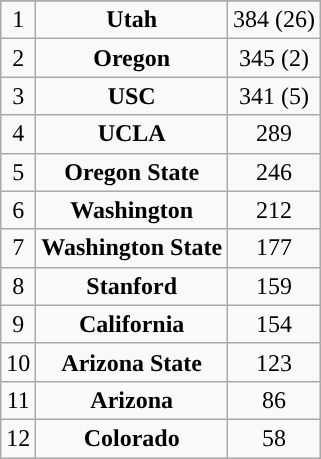<table class="wikitable" style="display: inline-table;">
<tr align="center">
</tr>
<tr align="center">
<td>1</td>
<td><strong>Utah</strong></td>
<td>384 (26)</td>
</tr>
<tr align="center">
<td>2</td>
<td><strong>Oregon</strong></td>
<td>345 (2)</td>
</tr>
<tr align="center">
<td>3</td>
<td><strong>USC</strong></td>
<td>341 (5)</td>
</tr>
<tr align="center">
<td>4</td>
<td><strong>UCLA</strong></td>
<td>289</td>
</tr>
<tr align="center">
<td>5</td>
<td><strong>Oregon State</strong></td>
<td>246</td>
</tr>
<tr align="center">
<td>6</td>
<td><strong>Washington</strong></td>
<td>212</td>
</tr>
<tr align="center">
<td>7</td>
<td><strong>Washington State</strong></td>
<td>177</td>
</tr>
<tr align="center">
<td>8</td>
<td><strong>Stanford</strong></td>
<td>159</td>
</tr>
<tr align="center">
<td>9</td>
<td><strong>California</strong></td>
<td>154</td>
</tr>
<tr align="center">
<td>10</td>
<td><strong>Arizona State</strong></td>
<td>123</td>
</tr>
<tr align="center">
<td>11</td>
<td><strong>Arizona</strong></td>
<td>86</td>
</tr>
<tr align="center">
<td>12</td>
<td><strong>Colorado</strong></td>
<td>58</td>
</tr>
</table>
